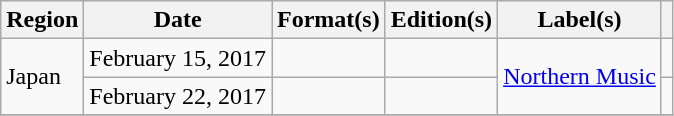<table class="wikitable plainrowheaders">
<tr>
<th scope="col">Region</th>
<th scope="col">Date</th>
<th scope="col">Format(s)</th>
<th scope="col">Edition(s)</th>
<th scope="col">Label(s)</th>
<th scope="col"></th>
</tr>
<tr>
<td rowspan="2">Japan</td>
<td>February 15, 2017</td>
<td></td>
<td></td>
<td rowspan="2"><a href='#'>Northern Music</a></td>
<td></td>
</tr>
<tr>
<td>February 22, 2017</td>
<td></td>
<td></td>
<td></td>
</tr>
<tr>
</tr>
</table>
